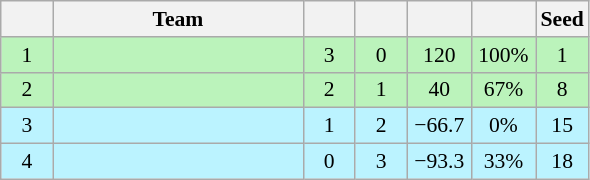<table class="wikitable" style="text-align:center;font-size: 90%;">
<tr>
<th width="28px"></th>
<th width="160px">Team</th>
<th width="28px"></th>
<th width="28px"></th>
<th width="36px"></th>
<th width="36px"></th>
<th width="28px">Seed</th>
</tr>
<tr style="background-color:#BBF3BB;">
<td>1</td>
<td style="text-align:left;"></td>
<td>3</td>
<td>0</td>
<td>120</td>
<td>100%</td>
<td>1</td>
</tr>
<tr style="background-color:#BBF3BB;">
<td>2</td>
<td style="text-align:left;"></td>
<td>2</td>
<td>1</td>
<td>40</td>
<td>67%</td>
<td>8</td>
</tr>
<tr style="background-color:#BBF3FF;">
<td>3</td>
<td style="text-align:left;"></td>
<td>1</td>
<td>2</td>
<td>−66.7</td>
<td>0%</td>
<td>15</td>
</tr>
<tr style="background-color:#BBF3FF;">
<td>4</td>
<td style="text-align:left;"></td>
<td>0</td>
<td>3</td>
<td>−93.3</td>
<td>33%</td>
<td>18</td>
</tr>
</table>
